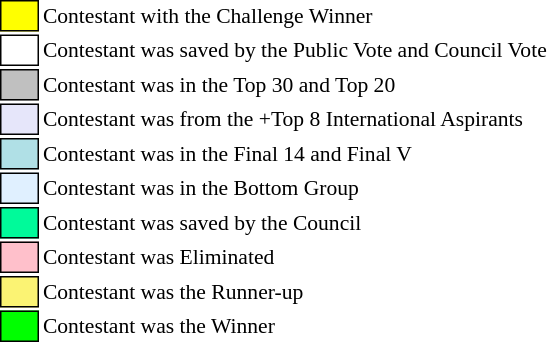<table class="toccolours"style="font-size: 90%; white-space: nowrap;">
<tr>
<td style="background:#FFFF00; border:1px solid black;">      </td>
<td>Contestant with the Challenge Winner</td>
</tr>
<tr>
<td style="background:#FFFFFF; border:1px solid black;">      </td>
<td>Contestant was saved by the Public Vote and Council Vote</td>
</tr>
<tr>
<td style="background:silver; border:1px solid black;">      </td>
<td>Contestant was in the Top 30 and Top 20</td>
</tr>
<tr>
<td style="background:lavender; border:1px solid black;">      </td>
<td>Contestant was from the +Top 8 International Aspirants</td>
</tr>
<tr>
<td style="background:#b0e0e6; border:1px solid black;">      </td>
<td>Contestant was in the Final 14 and Final V</td>
</tr>
<tr>
<td style="background:#e0f0ff; border:1px solid black;">      </td>
<td>Contestant was in the Bottom Group</td>
</tr>
<tr>
<td style="background:#00fa9a; border:1px solid black;">      </td>
<td>Contestant was saved by the Council</td>
</tr>
<tr>
<td style="background:pink; border:1px solid black;">      </td>
<td>Contestant was Eliminated</td>
</tr>
<tr>
<td style="background:#FBF373; border:1px solid black;">      </td>
<td>Contestant was the Runner-up</td>
</tr>
<tr>
<td style="background:lime; border:1px solid black;">      </td>
<td>Contestant was the Winner</td>
</tr>
</table>
